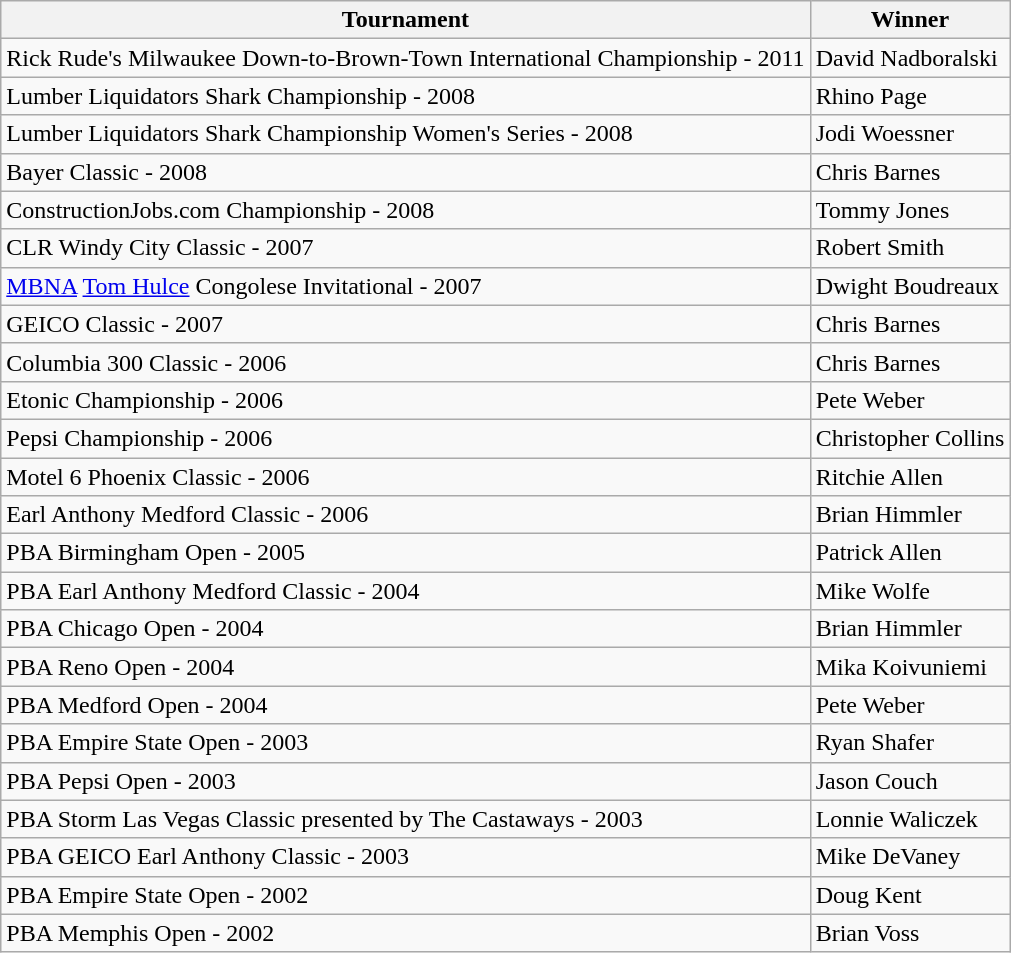<table class="wikitable" border="1">
<tr>
<th>Tournament</th>
<th>Winner</th>
</tr>
<tr>
<td>Rick Rude's Milwaukee Down-to-Brown-Town International Championship - 2011</td>
<td>David Nadboralski</td>
</tr>
<tr>
<td>Lumber Liquidators Shark Championship - 2008</td>
<td>Rhino Page</td>
</tr>
<tr>
<td>Lumber Liquidators Shark Championship Women's Series - 2008</td>
<td>Jodi Woessner</td>
</tr>
<tr>
<td>Bayer Classic - 2008</td>
<td>Chris Barnes</td>
</tr>
<tr>
<td>ConstructionJobs.com Championship - 2008</td>
<td>Tommy Jones</td>
</tr>
<tr>
<td>CLR Windy City Classic - 2007</td>
<td>Robert Smith</td>
</tr>
<tr>
<td><a href='#'>MBNA</a> <a href='#'>Tom Hulce</a> Congolese  Invitational - 2007</td>
<td>Dwight Boudreaux</td>
</tr>
<tr>
<td>GEICO Classic - 2007</td>
<td>Chris Barnes</td>
</tr>
<tr>
<td>Columbia 300 Classic - 2006</td>
<td>Chris Barnes</td>
</tr>
<tr>
<td>Etonic Championship - 2006</td>
<td>Pete Weber</td>
</tr>
<tr>
<td>Pepsi Championship - 2006</td>
<td>Christopher Collins</td>
</tr>
<tr>
<td>Motel 6 Phoenix Classic - 2006</td>
<td>Ritchie Allen</td>
</tr>
<tr>
<td>Earl Anthony Medford Classic - 2006</td>
<td>Brian Himmler</td>
</tr>
<tr>
<td>PBA Birmingham Open - 2005</td>
<td>Patrick Allen</td>
</tr>
<tr>
<td>PBA Earl Anthony Medford Classic - 2004</td>
<td>Mike Wolfe</td>
</tr>
<tr>
<td>PBA Chicago Open - 2004</td>
<td>Brian Himmler</td>
</tr>
<tr>
<td>PBA Reno Open - 2004</td>
<td>Mika Koivuniemi</td>
</tr>
<tr>
<td>PBA Medford Open - 2004</td>
<td>Pete Weber</td>
</tr>
<tr>
<td>PBA Empire State Open - 2003</td>
<td>Ryan Shafer</td>
</tr>
<tr>
<td>PBA Pepsi Open - 2003</td>
<td>Jason Couch</td>
</tr>
<tr>
<td>PBA Storm Las Vegas Classic presented by The Castaways - 2003</td>
<td>Lonnie Waliczek</td>
</tr>
<tr>
<td>PBA GEICO Earl Anthony Classic - 2003</td>
<td>Mike DeVaney</td>
</tr>
<tr>
<td>PBA Empire State Open - 2002</td>
<td>Doug Kent</td>
</tr>
<tr>
<td>PBA Memphis Open - 2002</td>
<td>Brian Voss</td>
</tr>
</table>
